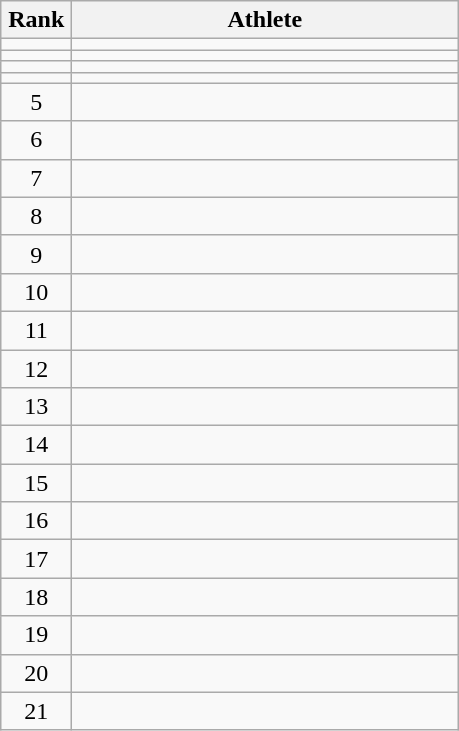<table class="wikitable" style="text-align: center;">
<tr>
<th width=40>Rank</th>
<th width=250>Athlete</th>
</tr>
<tr>
<td></td>
<td align=left></td>
</tr>
<tr>
<td></td>
<td align=left></td>
</tr>
<tr>
<td></td>
<td align=left></td>
</tr>
<tr>
<td></td>
<td align=left></td>
</tr>
<tr>
<td>5</td>
<td align=left></td>
</tr>
<tr>
<td>6</td>
<td align=left></td>
</tr>
<tr>
<td>7</td>
<td align=left></td>
</tr>
<tr>
<td>8</td>
<td align=left></td>
</tr>
<tr>
<td>9</td>
<td align=left></td>
</tr>
<tr>
<td>10</td>
<td align=left></td>
</tr>
<tr>
<td>11</td>
<td align=left></td>
</tr>
<tr>
<td>12</td>
<td align=left></td>
</tr>
<tr>
<td>13</td>
<td align=left></td>
</tr>
<tr>
<td>14</td>
<td align=left></td>
</tr>
<tr>
<td>15</td>
<td align=left></td>
</tr>
<tr>
<td>16</td>
<td align=left></td>
</tr>
<tr>
<td>17</td>
<td align=left></td>
</tr>
<tr>
<td>18</td>
<td align=left></td>
</tr>
<tr>
<td>19</td>
<td align=left></td>
</tr>
<tr>
<td>20</td>
<td align=left></td>
</tr>
<tr>
<td>21</td>
<td align=left></td>
</tr>
</table>
